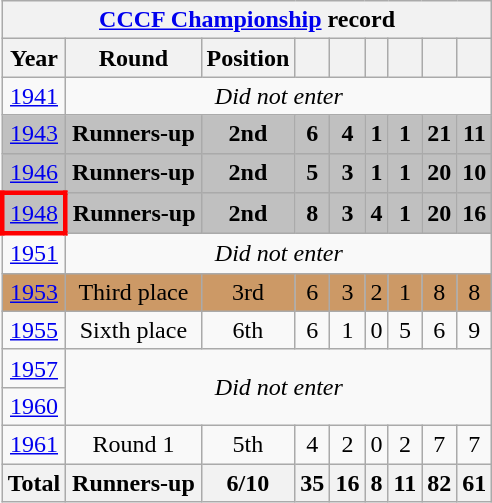<table class="wikitable" style="text-align: center;">
<tr>
<th colspan=10><a href='#'>CCCF Championship</a> record</th>
</tr>
<tr>
<th>Year</th>
<th>Round</th>
<th>Position</th>
<th></th>
<th></th>
<th></th>
<th></th>
<th></th>
<th></th>
</tr>
<tr>
<td> <a href='#'>1941</a></td>
<td colspan=8><em>Did not enter</em></td>
</tr>
<tr style="background:silver;">
<td> <a href='#'>1943</a></td>
<td><strong>Runners-up</strong></td>
<td><strong>2nd</strong></td>
<td><strong>6</strong></td>
<td><strong>4</strong></td>
<td><strong>1</strong></td>
<td><strong>1</strong></td>
<td><strong>21</strong></td>
<td><strong>11</strong></td>
</tr>
<tr style="background:silver;">
<td> <a href='#'>1946</a></td>
<td><strong>Runners-up</strong></td>
<td><strong>2nd</strong></td>
<td><strong>5</strong></td>
<td><strong>3</strong></td>
<td><strong>1</strong></td>
<td><strong>1</strong></td>
<td><strong>20</strong></td>
<td><strong>10</strong></td>
</tr>
<tr style="background:silver;">
<td style="border: 3px solid red"> <a href='#'>1948</a></td>
<td><strong>Runners-up</strong></td>
<td><strong>2nd</strong></td>
<td><strong>8</strong></td>
<td><strong>3</strong></td>
<td><strong>4</strong></td>
<td><strong>1</strong></td>
<td><strong>20</strong></td>
<td><strong>16</strong></td>
</tr>
<tr>
<td> <a href='#'>1951</a></td>
<td colspan=8><em>Did not enter</em></td>
</tr>
<tr style="background:#cc9966">
<td> <a href='#'>1953</a></td>
<td>Third place</td>
<td>3rd</td>
<td>6</td>
<td>3</td>
<td>2</td>
<td>1</td>
<td>8</td>
<td>8</td>
</tr>
<tr>
<td> <a href='#'>1955</a></td>
<td>Sixth place</td>
<td>6th</td>
<td>6</td>
<td>1</td>
<td>0</td>
<td>5</td>
<td>6</td>
<td>9</td>
</tr>
<tr>
<td> <a href='#'>1957</a></td>
<td colspan=9 rowspan=2><em>Did not enter</em></td>
</tr>
<tr>
<td> <a href='#'>1960</a></td>
</tr>
<tr>
<td> <a href='#'>1961</a></td>
<td>Round 1</td>
<td>5th</td>
<td>4</td>
<td>2</td>
<td>0</td>
<td>2</td>
<td>7</td>
<td>7</td>
</tr>
<tr>
<th>Total</th>
<th>Runners-up</th>
<th>6/10</th>
<th>35</th>
<th>16</th>
<th>8</th>
<th>11</th>
<th>82</th>
<th>61</th>
</tr>
</table>
